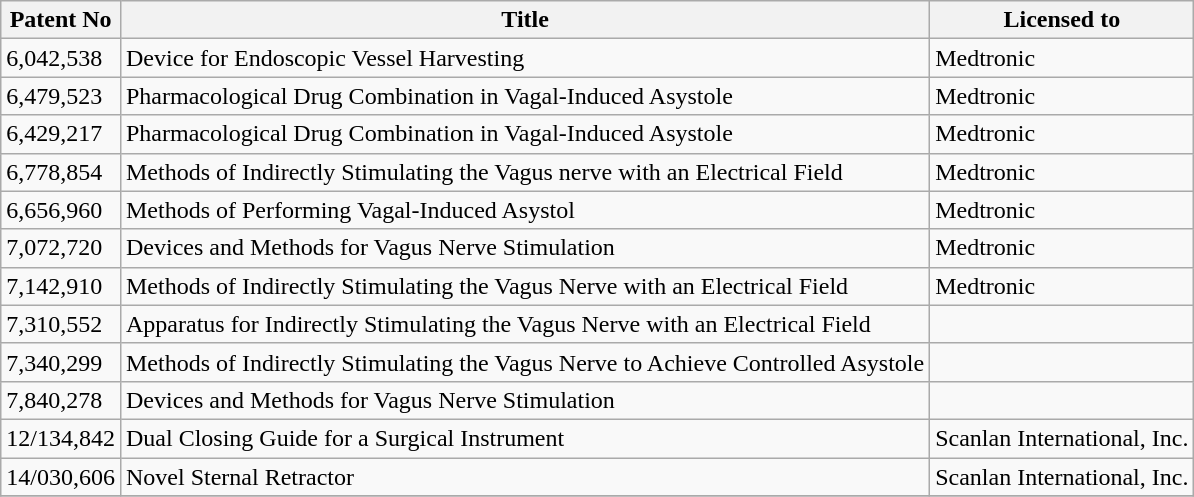<table class="wikitable">
<tr>
<th>Patent No</th>
<th>Title</th>
<th>Licensed to</th>
</tr>
<tr>
<td>6,042,538</td>
<td>Device for Endoscopic Vessel Harvesting</td>
<td>Medtronic</td>
</tr>
<tr>
<td>6,479,523</td>
<td>Pharmacological Drug Combination in Vagal-Induced Asystole</td>
<td>Medtronic</td>
</tr>
<tr>
<td>6,429,217</td>
<td>Pharmacological Drug Combination in Vagal-Induced Asystole</td>
<td>Medtronic</td>
</tr>
<tr>
<td>6,778,854</td>
<td>Methods of Indirectly Stimulating the Vagus nerve with an Electrical Field</td>
<td>Medtronic</td>
</tr>
<tr>
<td>6,656,960</td>
<td>Methods of Performing Vagal-Induced Asystol</td>
<td>Medtronic</td>
</tr>
<tr>
<td>7,072,720</td>
<td>Devices and Methods for Vagus Nerve Stimulation</td>
<td>Medtronic</td>
</tr>
<tr>
<td>7,142,910</td>
<td>Methods of Indirectly Stimulating the Vagus Nerve with an Electrical Field</td>
<td>Medtronic</td>
</tr>
<tr>
<td>7,310,552</td>
<td>Apparatus for Indirectly Stimulating the Vagus Nerve with an Electrical Field</td>
<td></td>
</tr>
<tr>
<td>7,340,299</td>
<td>Methods of Indirectly Stimulating the Vagus Nerve to Achieve Controlled Asystole</td>
<td></td>
</tr>
<tr>
<td>7,840,278</td>
<td>Devices and Methods for Vagus Nerve Stimulation</td>
<td></td>
</tr>
<tr>
<td>12/134,842</td>
<td>Dual Closing Guide for a Surgical Instrument</td>
<td>Scanlan International, Inc.</td>
</tr>
<tr>
<td>14/030,606</td>
<td>Novel Sternal Retractor</td>
<td>Scanlan International, Inc.</td>
</tr>
<tr>
</tr>
</table>
